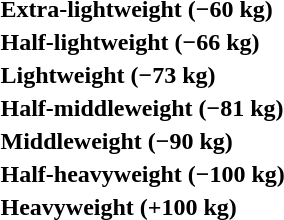<table>
<tr>
<th rowspan=2 style="text-align:left;">Extra-lightweight (−60 kg)</th>
<td rowspan=2></td>
<td rowspan=2></td>
<td></td>
</tr>
<tr>
<td></td>
</tr>
<tr>
<th rowspan=2 style="text-align:left;">Half-lightweight (−66 kg)</th>
<td rowspan=2></td>
<td rowspan=2></td>
<td></td>
</tr>
<tr>
<td></td>
</tr>
<tr>
<th rowspan=2 style="text-align:left;">Lightweight (−73 kg)</th>
<td rowspan=2></td>
<td rowspan=2></td>
<td></td>
</tr>
<tr>
<td></td>
</tr>
<tr>
<th rowspan=2 style="text-align:left;">Half-middleweight (−81 kg)</th>
<td rowspan=2></td>
<td rowspan=2></td>
<td></td>
</tr>
<tr>
<td></td>
</tr>
<tr>
<th rowspan=2 style="text-align:left;">Middleweight (−90 kg)</th>
<td rowspan=2></td>
<td rowspan=2></td>
<td></td>
</tr>
<tr>
<td></td>
</tr>
<tr>
<th rowspan=2 style="text-align:left;">Half-heavyweight (−100 kg)</th>
<td rowspan=2></td>
<td rowspan=2></td>
<td></td>
</tr>
<tr>
<td></td>
</tr>
<tr>
<th rowspan=2 style="text-align:left;">Heavyweight (+100 kg)</th>
<td rowspan=2></td>
<td rowspan=2></td>
<td></td>
</tr>
<tr>
<td></td>
</tr>
</table>
